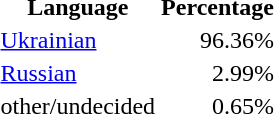<table class="standard">
<tr>
<th>Language</th>
<th>Percentage</th>
</tr>
<tr>
<td><a href='#'>Ukrainian</a></td>
<td align="right">96.36%</td>
</tr>
<tr>
<td><a href='#'>Russian</a></td>
<td align="right">2.99%</td>
</tr>
<tr>
<td>other/undecided</td>
<td align="right">0.65%</td>
</tr>
</table>
